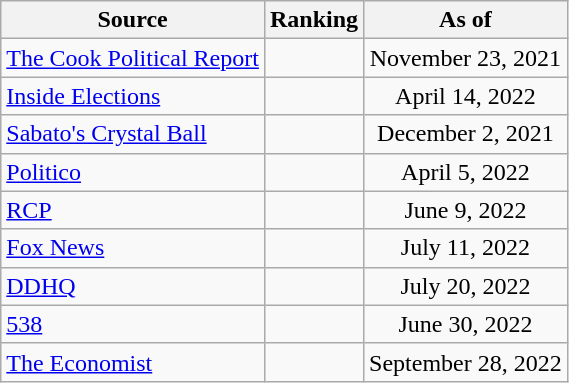<table class="wikitable" style="text-align:center">
<tr>
<th>Source</th>
<th>Ranking</th>
<th>As of</th>
</tr>
<tr>
<td align=left><a href='#'>The Cook Political Report</a></td>
<td></td>
<td>November 23, 2021</td>
</tr>
<tr>
<td align=left><a href='#'>Inside Elections</a></td>
<td></td>
<td>April 14, 2022</td>
</tr>
<tr>
<td align=left><a href='#'>Sabato's Crystal Ball</a></td>
<td></td>
<td>December 2, 2021</td>
</tr>
<tr>
<td style="text-align:left;"><a href='#'>Politico</a></td>
<td></td>
<td>April 5, 2022</td>
</tr>
<tr>
<td style="text-align:left;"><a href='#'>RCP</a></td>
<td></td>
<td>June 9, 2022</td>
</tr>
<tr>
<td align=left><a href='#'>Fox News</a></td>
<td></td>
<td>July 11, 2022</td>
</tr>
<tr>
<td style="text-align:left;"><a href='#'>DDHQ</a></td>
<td></td>
<td>July 20, 2022</td>
</tr>
<tr>
<td style="text-align:left;"><a href='#'>538</a></td>
<td></td>
<td>June 30, 2022</td>
</tr>
<tr>
<td align="left"><a href='#'>The Economist</a></td>
<td></td>
<td>September 28, 2022</td>
</tr>
</table>
